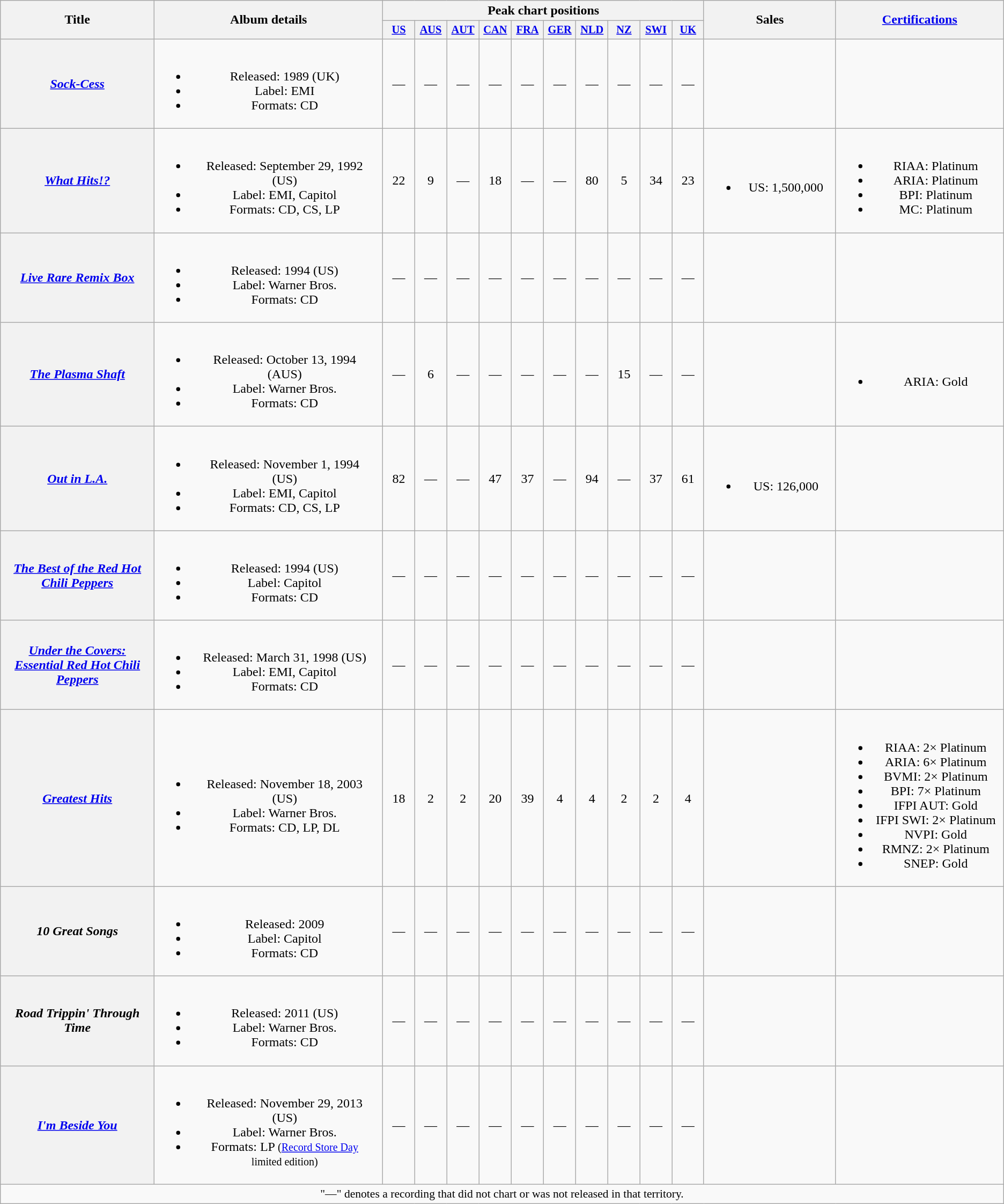<table class="wikitable plainrowheaders" style="text-align:center;">
<tr>
<th scope="col" rowspan="2" style="width:12em;">Title</th>
<th scope="col" rowspan="2" style="width:18em;">Album details</th>
<th scope="col" colspan="10">Peak chart positions</th>
<th scope="col" rowspan="2" style="width:10em;">Sales</th>
<th scope="col" rowspan="2" style="width:13em;"><a href='#'>Certifications</a></th>
</tr>
<tr>
<th scope="col" style="width:2.5em;font-size:85%;"><a href='#'>US</a><br></th>
<th scope="col" style="width:2.5em;font-size:85%;"><a href='#'>AUS</a><br></th>
<th scope="col" style="width:2.5em;font-size:85%;"><a href='#'>AUT</a><br></th>
<th scope="col" style="width:2.5em;font-size:85%;"><a href='#'>CAN</a><br></th>
<th scope="col" style="width:2.5em;font-size:85%;"><a href='#'>FRA</a><br></th>
<th scope="col" style="width:2.5em;font-size:85%;"><a href='#'>GER</a><br></th>
<th scope="col" style="width:2.5em;font-size:85%;"><a href='#'>NLD</a><br></th>
<th scope="col" style="width:2.5em;font-size:85%;"><a href='#'>NZ</a><br></th>
<th scope="col" style="width:2.5em;font-size:85%;"><a href='#'>SWI</a><br></th>
<th scope="col" style="width:2.5em;font-size:85%;"><a href='#'>UK</a><br></th>
</tr>
<tr>
<th scope="row"><em><a href='#'>Sock-Cess</a></em></th>
<td><br><ul><li>Released: 1989 <span>(UK)</span></li><li>Label: EMI</li><li>Formats: CD</li></ul></td>
<td>—</td>
<td>—</td>
<td>—</td>
<td>—</td>
<td>—</td>
<td>—</td>
<td>—</td>
<td>—</td>
<td>—</td>
<td>—</td>
<td></td>
<td></td>
</tr>
<tr>
<th scope="row"><em><a href='#'>What Hits!?</a></em></th>
<td><br><ul><li>Released: September 29, 1992<br><span>(US)</span></li><li>Label: EMI, Capitol</li><li>Formats: CD, CS, LP</li></ul></td>
<td>22</td>
<td>9</td>
<td>—</td>
<td>18</td>
<td>—</td>
<td>—</td>
<td>80</td>
<td>5</td>
<td>34</td>
<td>23</td>
<td><br><ul><li>US: 1,500,000</li></ul></td>
<td><br><ul><li>RIAA: Platinum</li><li>ARIA: Platinum</li><li>BPI: Platinum</li><li>MC: Platinum</li></ul></td>
</tr>
<tr>
<th scope="row"><em><a href='#'>Live Rare Remix Box</a></em></th>
<td><br><ul><li>Released: 1994 <span>(US)</span></li><li>Label: Warner Bros.</li><li>Formats: CD</li></ul></td>
<td>—</td>
<td>—</td>
<td>—</td>
<td>—</td>
<td>—</td>
<td>—</td>
<td>—</td>
<td>—</td>
<td>—</td>
<td>—</td>
<td></td>
<td></td>
</tr>
<tr>
<th scope="row"><em><a href='#'>The Plasma Shaft</a></em></th>
<td><br><ul><li>Released: October 13, 1994<br><span>(AUS)</span></li><li>Label: Warner Bros.</li><li>Formats: CD</li></ul></td>
<td>—</td>
<td>6</td>
<td>—</td>
<td>—</td>
<td>—</td>
<td>—</td>
<td>—</td>
<td>15</td>
<td>—</td>
<td>—</td>
<td></td>
<td><br><ul><li>ARIA: Gold</li></ul></td>
</tr>
<tr>
<th scope="row"><em><a href='#'>Out in L.A.</a></em></th>
<td><br><ul><li>Released: November 1, 1994<br><span>(US)</span></li><li>Label: EMI, Capitol</li><li>Formats: CD, CS, LP</li></ul></td>
<td>82</td>
<td>—</td>
<td>—</td>
<td>47</td>
<td>37</td>
<td>—</td>
<td>94</td>
<td>—</td>
<td>37</td>
<td>61</td>
<td><br><ul><li>US: 126,000</li></ul></td>
<td></td>
</tr>
<tr>
<th scope="row"><em><a href='#'>The Best of the Red Hot<br>Chili Peppers</a></em></th>
<td><br><ul><li>Released: 1994 <span>(US)</span></li><li>Label: Capitol</li><li>Formats: CD</li></ul></td>
<td>—</td>
<td>—</td>
<td>—</td>
<td>—</td>
<td>—</td>
<td>—</td>
<td>—</td>
<td>—</td>
<td>—</td>
<td>—</td>
<td></td>
<td></td>
</tr>
<tr>
<th scope="row"><em><a href='#'>Under the Covers:<br>Essential Red Hot Chili<br>Peppers</a></em></th>
<td><br><ul><li>Released: March 31, 1998 <span>(US)</span></li><li>Label: EMI, Capitol</li><li>Formats: CD</li></ul></td>
<td>—</td>
<td>—</td>
<td>—</td>
<td>—</td>
<td>—</td>
<td>—</td>
<td>—</td>
<td>—</td>
<td>—</td>
<td>—</td>
<td></td>
<td></td>
</tr>
<tr>
<th scope="row"><em><a href='#'>Greatest Hits</a></em></th>
<td><br><ul><li>Released: November 18, 2003<br><span>(US)</span></li><li>Label: Warner Bros.</li><li>Formats: CD, LP, DL</li></ul></td>
<td>18</td>
<td>2</td>
<td>2</td>
<td>20</td>
<td>39</td>
<td>4</td>
<td>4</td>
<td>2</td>
<td>2</td>
<td>4</td>
<td></td>
<td><br><ul><li>RIAA: 2× Platinum</li><li>ARIA: 6× Platinum</li><li>BVMI: 2× Platinum</li><li>BPI: 7× Platinum</li><li>IFPI AUT: Gold</li><li>IFPI SWI: 2× Platinum</li><li>NVPI: Gold</li><li>RMNZ: 2× Platinum</li><li>SNEP: Gold</li></ul></td>
</tr>
<tr>
<th scope="row"><em>10 Great Songs</em></th>
<td><br><ul><li>Released: 2009</li><li>Label: Capitol</li><li>Formats: CD</li></ul></td>
<td>—</td>
<td>—</td>
<td>—</td>
<td>—</td>
<td>—</td>
<td>—</td>
<td>—</td>
<td>—</td>
<td>—</td>
<td>—</td>
<td></td>
<td></td>
</tr>
<tr>
<th scope="row"><em>Road Trippin' Through<br>Time</em></th>
<td><br><ul><li>Released: 2011 <span>(US)</span></li><li>Label: Warner Bros.</li><li>Formats: CD</li></ul></td>
<td>—</td>
<td>—</td>
<td>—</td>
<td>—</td>
<td>—</td>
<td>—</td>
<td>—</td>
<td>—</td>
<td>—</td>
<td>—</td>
<td></td>
<td></td>
</tr>
<tr>
<th scope="row"><em><a href='#'>I'm Beside You</a></em></th>
<td><br><ul><li>Released: November 29, 2013<br><span>(US)</span></li><li>Label: Warner Bros.</li><li>Formats: LP <small>(<a href='#'>Record Store Day</a><br>limited edition)</small></li></ul></td>
<td>—</td>
<td>—</td>
<td>—</td>
<td>—</td>
<td>—</td>
<td>—</td>
<td>—</td>
<td>—</td>
<td>—</td>
<td>—</td>
<td></td>
<td></td>
</tr>
<tr>
<td colspan="15" style="font-size:90%">"—" denotes a recording that did not chart or was not released in that territory.</td>
</tr>
</table>
